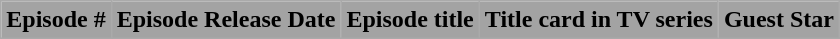<table class="wikitable">
<tr>
<th style="background-color: #A3A3A3"><span>Episode #</span></th>
<th style="background-color: #A3A3A3"><span>Episode Release Date</span></th>
<th style="background-color: #A3A3A3"><span>Episode title</span></th>
<th style="background-color: #A3A3A3"><span>Title card in TV series </span></th>
<th style="background-color: #A3A3A3"><span>Guest Star </span><br>













</th>
</tr>
</table>
